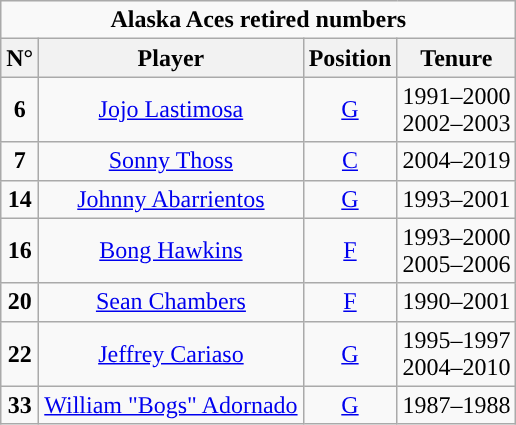<table class="wikitable sortable" style="text-align:center">
<tr>
<td colspan="4"><strong>Alaska Aces retired numbers</strong></td>
</tr>
<tr>
<th>N°</th>
<th>Player</th>
<th>Position</th>
<th>Tenure</th>
</tr>
<tr>
<td><strong>6</strong></td>
<td><a href='#'>Jojo Lastimosa</a></td>
<td><a href='#'>G</a></td>
<td>1991–2000 <br> 2002–2003</td>
</tr>
<tr>
<td><strong>7</strong></td>
<td><a href='#'>Sonny Thoss</a></td>
<td><a href='#'>C</a></td>
<td>2004–2019</td>
</tr>
<tr>
<td><strong>14</strong></td>
<td><a href='#'>Johnny Abarrientos</a></td>
<td><a href='#'>G</a></td>
<td>1993–2001</td>
</tr>
<tr>
<td><strong>16</strong></td>
<td><a href='#'>Bong Hawkins</a></td>
<td><a href='#'>F</a></td>
<td>1993–2000 <br> 2005–2006</td>
</tr>
<tr>
<td><strong>20</strong></td>
<td><a href='#'>Sean Chambers</a></td>
<td><a href='#'>F</a></td>
<td>1990–2001</td>
</tr>
<tr>
<td><strong>22</strong></td>
<td><a href='#'>Jeffrey Cariaso</a></td>
<td><a href='#'>G</a></td>
<td>1995–1997 <br> 2004–2010</td>
</tr>
<tr>
<td><strong>33</strong></td>
<td><a href='#'>William "Bogs" Adornado</a></td>
<td><a href='#'>G</a></td>
<td>1987–1988</td>
</tr>
</table>
